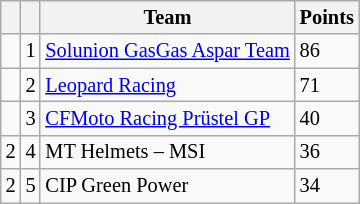<table class="wikitable" style="font-size: 85%;">
<tr>
<th></th>
<th></th>
<th>Team</th>
<th>Points</th>
</tr>
<tr>
<td></td>
<td align=center>1</td>
<td> <a href='#'>Solunion GasGas Aspar Team</a></td>
<td align=left>86</td>
</tr>
<tr>
<td></td>
<td align=center>2</td>
<td> <a href='#'>Leopard Racing</a></td>
<td align=left>71</td>
</tr>
<tr>
<td></td>
<td align=center>3</td>
<td> <a href='#'>CFMoto Racing Prüstel GP</a></td>
<td align=left>40</td>
</tr>
<tr>
<td> 2</td>
<td align=center>4</td>
<td> MT Helmets – MSI</td>
<td align=left>36</td>
</tr>
<tr>
<td> 2</td>
<td align=center>5</td>
<td> CIP Green Power</td>
<td align=left>34</td>
</tr>
</table>
